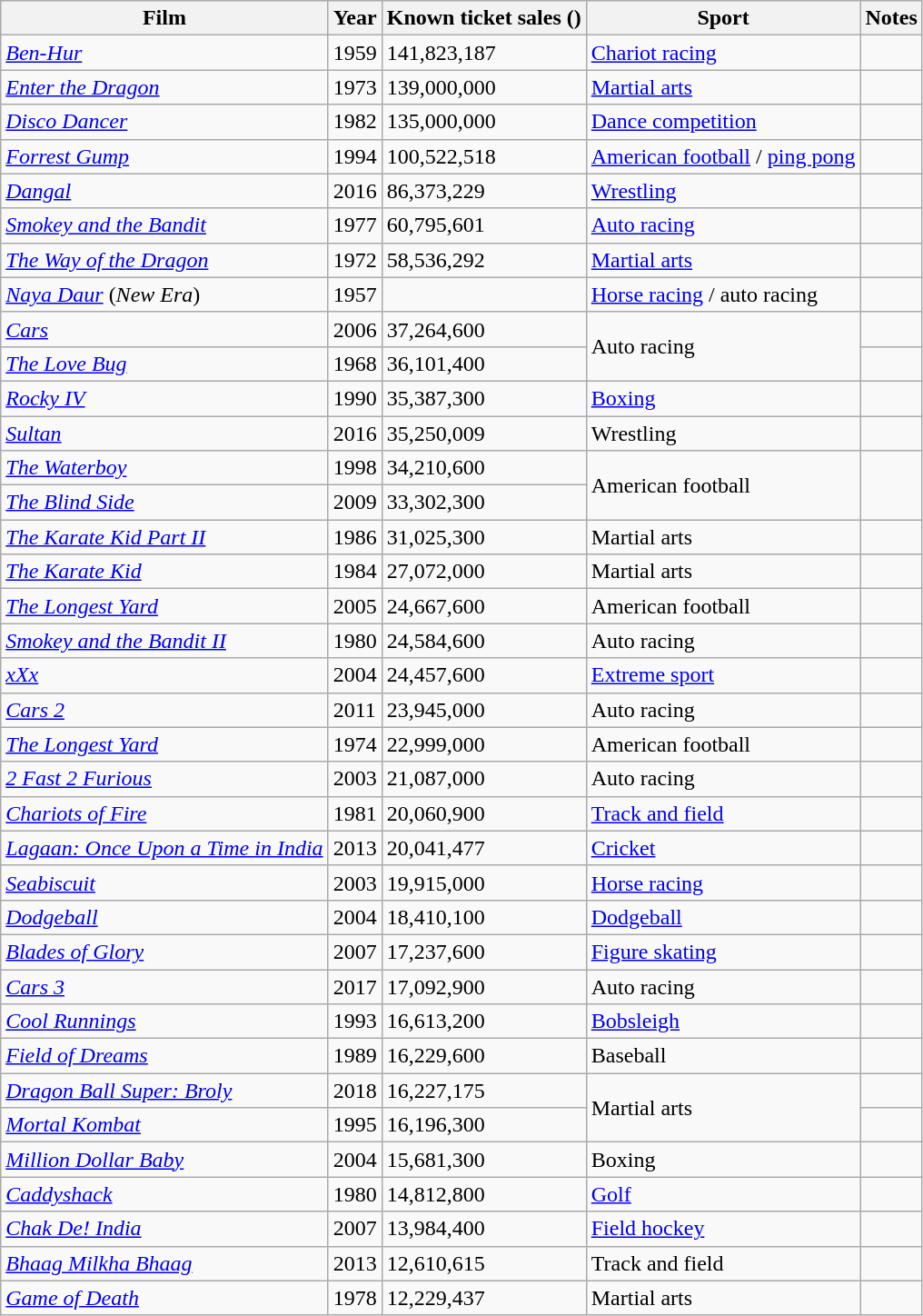<table class="wikitable sortable">
<tr>
<th>Film</th>
<th>Year</th>
<th>Known ticket sales ()</th>
<th>Sport</th>
<th class=unsortable>Notes</th>
</tr>
<tr>
<td><em><a href='#'>Ben-Hur</a></em></td>
<td>1959</td>
<td>141,823,187</td>
<td><a href='#'>Chariot racing</a></td>
<td></td>
</tr>
<tr>
<td><em><a href='#'>Enter the Dragon</a></em></td>
<td>1973</td>
<td>139,000,000</td>
<td><a href='#'>Martial arts</a></td>
<td></td>
</tr>
<tr>
<td><em><a href='#'>Disco Dancer</a></em></td>
<td>1982</td>
<td>135,000,000</td>
<td><a href='#'>Dance competition</a></td>
<td></td>
</tr>
<tr>
<td><em><a href='#'>Forrest Gump</a></em></td>
<td>1994</td>
<td>100,522,518</td>
<td><a href='#'>American football</a> / <a href='#'>ping pong</a></td>
<td></td>
</tr>
<tr>
<td><em><a href='#'>Dangal</a></em></td>
<td>2016</td>
<td>86,373,229</td>
<td><a href='#'>Wrestling</a></td>
<td></td>
</tr>
<tr>
<td><em><a href='#'>Smokey and the Bandit</a></em></td>
<td>1977</td>
<td>60,795,601</td>
<td><a href='#'>Auto racing</a></td>
<td></td>
</tr>
<tr>
<td><em><a href='#'>The Way of the Dragon</a></em></td>
<td>1972</td>
<td>58,536,292</td>
<td><a href='#'>Martial arts</a></td>
<td></td>
</tr>
<tr>
<td><em><a href='#'>Naya Daur</a></em> (<em>New Era</em>)</td>
<td>1957</td>
<td></td>
<td><a href='#'>Horse racing</a> / auto racing</td>
<td></td>
</tr>
<tr>
<td><em><a href='#'>Cars</a></em></td>
<td>2006</td>
<td>37,264,600</td>
<td rowspan="2">Auto racing</td>
<td></td>
</tr>
<tr>
<td><em><a href='#'>The Love Bug</a></em></td>
<td>1968</td>
<td>36,101,400</td>
<td></td>
</tr>
<tr>
<td><em><a href='#'>Rocky IV</a></em></td>
<td>1990</td>
<td>35,387,300</td>
<td><a href='#'>Boxing</a></td>
<td></td>
</tr>
<tr>
<td><em><a href='#'>Sultan</a></em></td>
<td>2016</td>
<td>35,250,009</td>
<td>Wrestling</td>
<td></td>
</tr>
<tr>
<td><em><a href='#'>The Waterboy</a></em></td>
<td>1998</td>
<td>34,210,600</td>
<td rowspan="2">American football</td>
<td rowspan="2"></td>
</tr>
<tr>
<td><em><a href='#'>The Blind Side</a></em></td>
<td>2009</td>
<td>33,302,300</td>
</tr>
<tr>
<td><em><a href='#'>The Karate Kid Part II</a></em></td>
<td>1986</td>
<td>31,025,300</td>
<td>Martial arts</td>
<td></td>
</tr>
<tr>
<td><em><a href='#'>The Karate Kid</a></em></td>
<td>1984</td>
<td>27,072,000</td>
<td>Martial arts</td>
<td></td>
</tr>
<tr>
<td><em><a href='#'>The Longest Yard</a></em></td>
<td>2005</td>
<td>24,667,600</td>
<td>American football</td>
<td></td>
</tr>
<tr>
<td><em><a href='#'>Smokey and the Bandit II</a></em></td>
<td>1980</td>
<td>24,584,600</td>
<td>Auto racing</td>
<td></td>
</tr>
<tr>
<td><em><a href='#'>xXx</a></em></td>
<td>2004</td>
<td>24,457,600</td>
<td><a href='#'>Extreme sport</a></td>
<td></td>
</tr>
<tr>
<td><em><a href='#'>Cars 2</a></em></td>
<td>2011</td>
<td>23,945,000</td>
<td>Auto racing</td>
<td></td>
</tr>
<tr>
<td><em><a href='#'>The Longest Yard</a></em></td>
<td>1974</td>
<td>22,999,000</td>
<td>American football</td>
<td></td>
</tr>
<tr>
<td><em><a href='#'>2 Fast 2 Furious</a></em></td>
<td>2003</td>
<td>21,087,000</td>
<td>Auto racing</td>
<td></td>
</tr>
<tr>
<td><em><a href='#'>Chariots of Fire</a></em></td>
<td>1981</td>
<td>20,060,900</td>
<td><a href='#'>Track and field</a></td>
<td></td>
</tr>
<tr>
<td><em><a href='#'>Lagaan: Once Upon a Time in India</a></em></td>
<td>2013</td>
<td>20,041,477</td>
<td><a href='#'>Cricket</a></td>
<td></td>
</tr>
<tr>
<td><em><a href='#'>Seabiscuit</a></em></td>
<td>2003</td>
<td>19,915,000</td>
<td><a href='#'>Horse racing</a></td>
<td></td>
</tr>
<tr>
<td><em><a href='#'>Dodgeball</a></em></td>
<td>2004</td>
<td>18,410,100</td>
<td><a href='#'>Dodgeball</a></td>
<td></td>
</tr>
<tr>
<td><em><a href='#'>Blades of Glory</a></em></td>
<td>2007</td>
<td>17,237,600</td>
<td><a href='#'>Figure skating</a></td>
<td></td>
</tr>
<tr>
<td><em><a href='#'>Cars 3</a></em></td>
<td>2017</td>
<td>17,092,900</td>
<td>Auto racing</td>
<td></td>
</tr>
<tr>
<td><em><a href='#'>Cool Runnings</a></em></td>
<td>1993</td>
<td>16,613,200</td>
<td><a href='#'>Bobsleigh</a></td>
<td></td>
</tr>
<tr>
<td><em><a href='#'>Field of Dreams</a></em></td>
<td>1989</td>
<td>16,229,600</td>
<td>Baseball</td>
<td></td>
</tr>
<tr>
<td><em><a href='#'>Dragon Ball Super: Broly</a></em></td>
<td>2018</td>
<td>16,227,175</td>
<td rowspan="2">Martial arts</td>
<td></td>
</tr>
<tr>
<td><em><a href='#'>Mortal Kombat</a></em></td>
<td>1995</td>
<td>16,196,300</td>
<td></td>
</tr>
<tr>
<td><em><a href='#'>Million Dollar Baby</a></em></td>
<td>2004</td>
<td>15,681,300</td>
<td>Boxing</td>
<td></td>
</tr>
<tr>
<td><em><a href='#'>Caddyshack</a></em></td>
<td>1980</td>
<td>14,812,800</td>
<td><a href='#'>Golf</a></td>
<td></td>
</tr>
<tr>
<td><em><a href='#'>Chak De! India</a></em></td>
<td>2007</td>
<td>13,984,400</td>
<td><a href='#'>Field hockey</a></td>
<td></td>
</tr>
<tr>
<td><em><a href='#'>Bhaag Milkha Bhaag</a></em></td>
<td>2013</td>
<td>12,610,615</td>
<td>Track and field</td>
<td></td>
</tr>
<tr>
<td><em><a href='#'>Game of Death</a></em></td>
<td>1978</td>
<td>12,229,437</td>
<td>Martial arts</td>
<td></td>
</tr>
</table>
